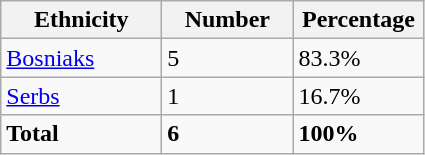<table class="wikitable">
<tr>
<th width="100px">Ethnicity</th>
<th width="80px">Number</th>
<th width="80px">Percentage</th>
</tr>
<tr>
<td><a href='#'>Bosniaks</a></td>
<td>5</td>
<td>83.3%</td>
</tr>
<tr>
<td><a href='#'>Serbs</a></td>
<td>1</td>
<td>16.7%</td>
</tr>
<tr>
<td><strong>Total</strong></td>
<td><strong>6</strong></td>
<td><strong>100%</strong></td>
</tr>
</table>
